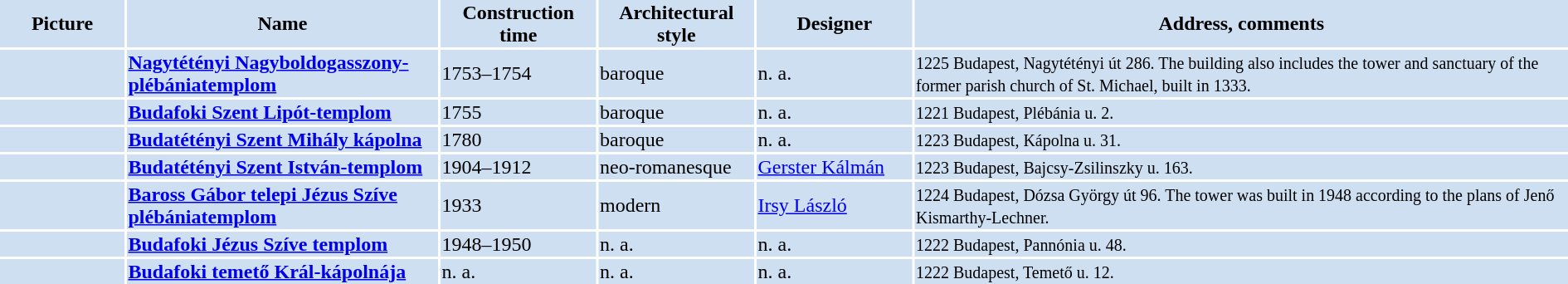<table width="100%">
<tr>
<th bgcolor="#CEDFF2" width="8%">Picture</th>
<th bgcolor="#CEDFF2" width="20%">Name</th>
<th bgcolor="#CEDFF2" width="10%">Construction time</th>
<th bgcolor="#CEDFF2" width="10%">Architectural style</th>
<th bgcolor="#CEDFF2" width="10%">Designer</th>
<th bgcolor="#CEDFF2" width="42%">Address, comments</th>
</tr>
<tr>
<td bgcolor="#CEDFF2"></td>
<td bgcolor="#CEDFF2"><strong><a href='#'>Nagytétényi Nagyboldogasszony-plébániatemplom</a></strong></td>
<td bgcolor="#CEDFF2">1753–1754</td>
<td bgcolor="#CEDFF2">baroque</td>
<td bgcolor="#CEDFF2">n. a.</td>
<td bgcolor="#CEDFF2"><small>1225 Budapest, Nagytétényi út 286. The building also includes the tower and sanctuary of the former parish church of St. Michael, built in 1333.</small></td>
</tr>
<tr>
<td bgcolor="#CEDFF2"></td>
<td bgcolor="#CEDFF2"><strong><a href='#'>Budafoki Szent Lipót-templom</a></strong></td>
<td bgcolor="#CEDFF2">1755</td>
<td bgcolor="#CEDFF2">baroque</td>
<td bgcolor="#CEDFF2">n. a.</td>
<td bgcolor="#CEDFF2"><small>1221 Budapest, Plébánia u. 2. </small></td>
</tr>
<tr>
<td bgcolor="#CEDFF2"></td>
<td bgcolor="#CEDFF2"><strong><a href='#'>Budatétényi Szent Mihály kápolna</a></strong></td>
<td bgcolor="#CEDFF2">1780</td>
<td bgcolor="#CEDFF2">baroque</td>
<td bgcolor="#CEDFF2">n. a.</td>
<td bgcolor="#CEDFF2"><small>1223 Budapest, Kápolna u. 31.</small></td>
</tr>
<tr>
<td bgcolor="#CEDFF2"></td>
<td bgcolor="#CEDFF2"><strong><a href='#'>Budatétényi Szent István-templom</a></strong></td>
<td bgcolor="#CEDFF2">1904–1912</td>
<td bgcolor="#CEDFF2">neo-romanesque</td>
<td bgcolor="#CEDFF2"><a href='#'>Gerster Kálmán</a></td>
<td bgcolor="#CEDFF2"><small>1223 Budapest, Bajcsy-Zsilinszky u. 163. </small></td>
</tr>
<tr>
<td bgcolor="#CEDFF2"></td>
<td bgcolor="#CEDFF2"><strong><a href='#'>Baross Gábor telepi Jézus Szíve plébániatemplom</a></strong></td>
<td bgcolor="#CEDFF2">1933</td>
<td bgcolor="#CEDFF2">modern</td>
<td bgcolor="#CEDFF2"><a href='#'>Irsy László</a></td>
<td bgcolor="#CEDFF2"><small>1224 Budapest, Dózsa György út 96. The tower was built in 1948 according to the plans of Jenő Kismarthy-Lechner.</small></td>
</tr>
<tr>
<td bgcolor="#CEDFF2"></td>
<td bgcolor="#CEDFF2"><strong><a href='#'>Budafoki Jézus Szíve templom</a></strong></td>
<td bgcolor="#CEDFF2">1948–1950</td>
<td bgcolor="#CEDFF2">n. a.</td>
<td bgcolor="#CEDFF2">n. a.</td>
<td bgcolor="#CEDFF2"><small>1222 Budapest, Pannónia u. 48. </small></td>
</tr>
<tr>
<td bgcolor="#CEDFF2"></td>
<td bgcolor="#CEDFF2"><strong><a href='#'>Budafoki temető Král-kápolnája</a></strong></td>
<td bgcolor="#CEDFF2">n. a.</td>
<td bgcolor="#CEDFF2">n. a.</td>
<td bgcolor="#CEDFF2">n. a.</td>
<td bgcolor="#CEDFF2"><small>1222 Budapest, Temető u. 12. </small></td>
</tr>
</table>
